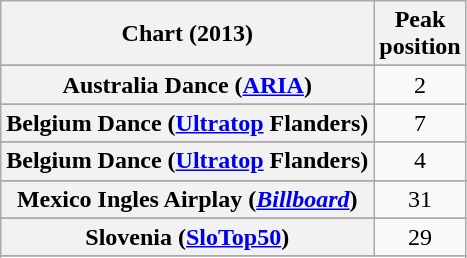<table class="wikitable plainrowheaders sortable" style="text-align:center">
<tr>
<th scope="col">Chart (2013)</th>
<th scope="col">Peak<br>position</th>
</tr>
<tr>
</tr>
<tr>
<th scope="row">Australia Dance (<a href='#'>ARIA</a>)</th>
<td style="text-align:center;">2</td>
</tr>
<tr>
</tr>
<tr>
</tr>
<tr>
<th scope="row">Belgium Dance (<a href='#'>Ultratop</a> Flanders)</th>
<td style="text-align:center;">7</td>
</tr>
<tr>
</tr>
<tr>
<th scope="row">Belgium Dance (<a href='#'>Ultratop</a> Flanders)</th>
<td style="text-align:center;">4</td>
</tr>
<tr>
</tr>
<tr>
</tr>
<tr>
</tr>
<tr>
</tr>
<tr>
</tr>
<tr>
</tr>
<tr>
</tr>
<tr>
</tr>
<tr>
</tr>
<tr>
<th scope="row">Mexico Ingles Airplay (<em><a href='#'>Billboard</a></em>)</th>
<td style="text-align:center;">31</td>
</tr>
<tr>
</tr>
<tr>
</tr>
<tr>
</tr>
<tr>
</tr>
<tr>
</tr>
<tr>
</tr>
<tr>
<th scope="row">Slovenia (<a href='#'>SloTop50</a>)</th>
<td align=center>29</td>
</tr>
<tr>
</tr>
<tr>
</tr>
<tr>
</tr>
<tr>
</tr>
<tr>
</tr>
<tr>
</tr>
<tr>
</tr>
<tr>
</tr>
<tr>
</tr>
</table>
